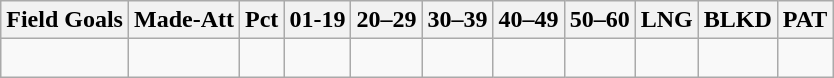<table class="wikitable" style="white-space:nowrap;">
<tr>
<th>Field Goals</th>
<th>Made-Att</th>
<th>Pct</th>
<th>01-19</th>
<th>20–29</th>
<th>30–39</th>
<th>40–49</th>
<th>50–60</th>
<th>LNG</th>
<th>BLKD</th>
<th>PAT</th>
</tr>
<tr>
<td></td>
<td> </td>
<td> </td>
<td> </td>
<td> </td>
<td> </td>
<td> </td>
<td> </td>
<td> </td>
<td> </td>
<td></td>
</tr>
</table>
